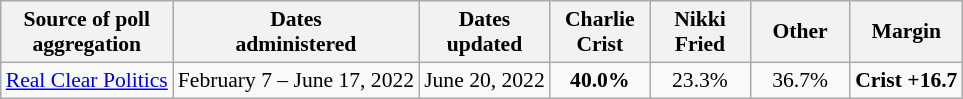<table class="wikitable sortable" style="text-align:center;font-size:90%;line-height:17px">
<tr>
<th>Source of poll<br>aggregation</th>
<th>Dates<br>administered</th>
<th>Dates<br>updated</th>
<th style="width:60px;">Charlie<br>Crist</th>
<th style="width:60px;">Nikki<br>Fried</th>
<th style="width:60px;">Other<br></th>
<th>Margin</th>
</tr>
<tr>
<td><a href='#'>Real Clear Politics</a></td>
<td>February 7 – June 17, 2022</td>
<td>June 20, 2022</td>
<td><strong>40.0%</strong></td>
<td>23.3%</td>
<td>36.7%</td>
<td><strong>Crist +16.7</strong></td>
</tr>
</table>
